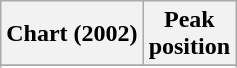<table class="wikitable sortable plainrowheaders" style="text-align:center">
<tr>
<th scope="col">Chart (2002)</th>
<th scope="col">Peak<br>position</th>
</tr>
<tr>
</tr>
<tr>
</tr>
<tr>
</tr>
<tr>
</tr>
<tr>
</tr>
</table>
